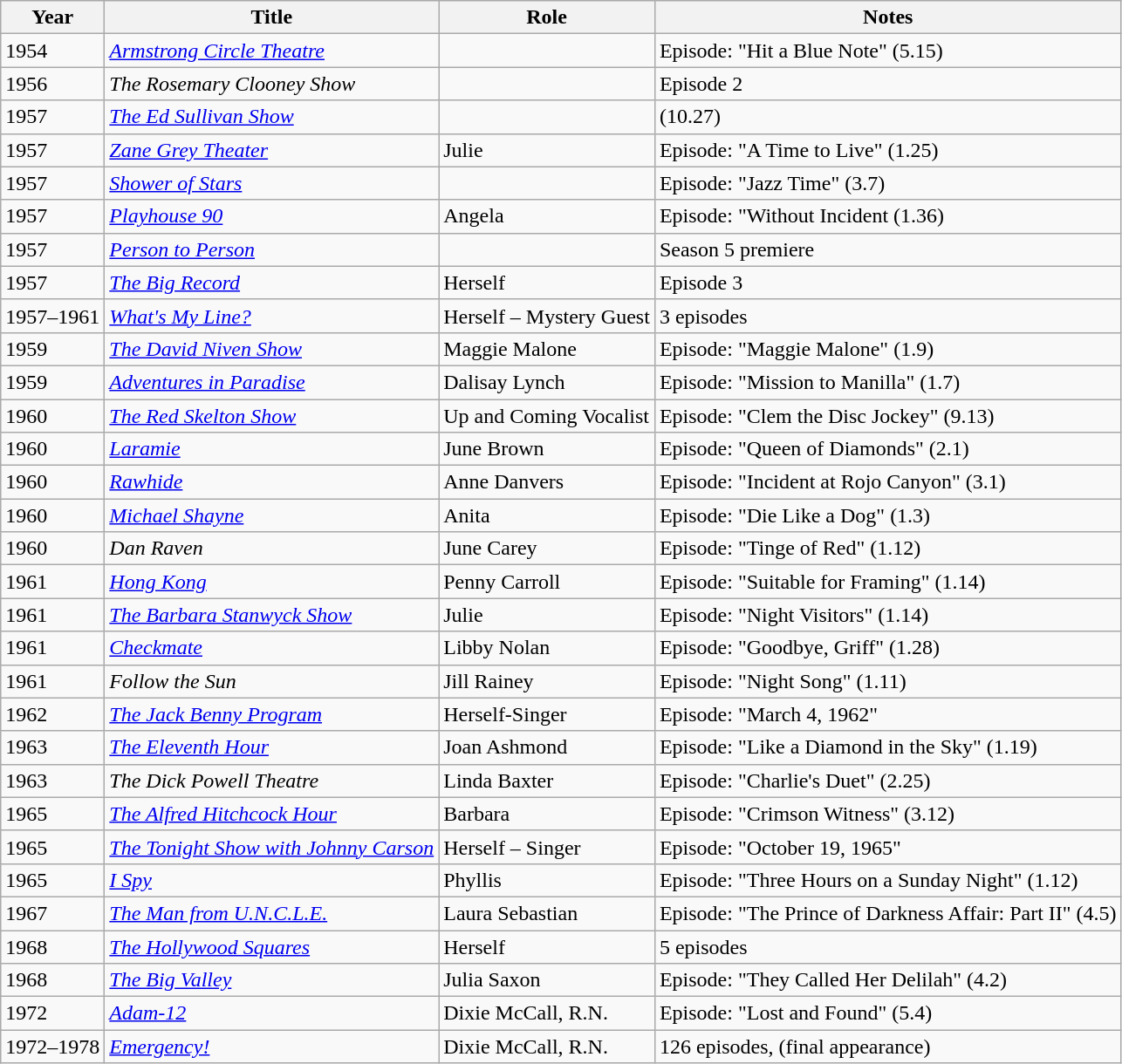<table class="wikitable sortable">
<tr>
<th>Year</th>
<th>Title</th>
<th>Role</th>
<th class="unsortable">Notes</th>
</tr>
<tr>
<td>1954</td>
<td><em><a href='#'>Armstrong Circle Theatre</a></em></td>
<td></td>
<td>Episode: "Hit a Blue Note" (5.15)</td>
</tr>
<tr>
<td>1956</td>
<td><em>The Rosemary Clooney Show</em></td>
<td></td>
<td>Episode 2</td>
</tr>
<tr>
<td>1957</td>
<td><em><a href='#'>The Ed Sullivan Show</a></em></td>
<td></td>
<td>(10.27)</td>
</tr>
<tr>
<td>1957</td>
<td><em><a href='#'>Zane Grey Theater</a></em></td>
<td>Julie</td>
<td>Episode: "A Time to Live" (1.25)</td>
</tr>
<tr>
<td>1957</td>
<td><em><a href='#'>Shower of Stars</a></em></td>
<td></td>
<td>Episode: "Jazz Time" (3.7)</td>
</tr>
<tr>
<td>1957</td>
<td><em><a href='#'>Playhouse 90</a></em></td>
<td>Angela</td>
<td>Episode: "Without Incident (1.36)</td>
</tr>
<tr>
<td>1957</td>
<td><em><a href='#'>Person to Person</a></em></td>
<td></td>
<td>Season 5 premiere</td>
</tr>
<tr>
<td>1957</td>
<td><em><a href='#'>The Big Record</a></em></td>
<td>Herself</td>
<td>Episode 3</td>
</tr>
<tr>
<td>1957–1961</td>
<td><em><a href='#'>What's My Line?</a></em></td>
<td>Herself – Mystery Guest</td>
<td>3 episodes</td>
</tr>
<tr>
<td>1959</td>
<td><em><a href='#'>The David Niven Show</a></em></td>
<td>Maggie Malone</td>
<td>Episode: "Maggie Malone" (1.9)</td>
</tr>
<tr>
<td>1959</td>
<td><em><a href='#'>Adventures in Paradise</a></em></td>
<td>Dalisay Lynch</td>
<td>Episode: "Mission to Manilla" (1.7)</td>
</tr>
<tr>
<td>1960</td>
<td><em><a href='#'>The Red Skelton Show</a></em></td>
<td>Up and Coming Vocalist</td>
<td>Episode: "Clem the Disc Jockey" (9.13)</td>
</tr>
<tr>
<td>1960</td>
<td><em><a href='#'>Laramie</a></em></td>
<td>June Brown</td>
<td>Episode: "Queen of Diamonds" (2.1)</td>
</tr>
<tr>
<td>1960</td>
<td><em><a href='#'>Rawhide</a></em></td>
<td>Anne Danvers</td>
<td>Episode: "Incident at Rojo Canyon" (3.1)</td>
</tr>
<tr>
<td>1960</td>
<td><em><a href='#'>Michael Shayne</a></em></td>
<td>Anita</td>
<td>Episode: "Die Like a Dog" (1.3)</td>
</tr>
<tr>
<td>1960</td>
<td><em>Dan Raven</em></td>
<td>June Carey</td>
<td>Episode: "Tinge of Red" (1.12)</td>
</tr>
<tr>
<td>1961</td>
<td><em><a href='#'>Hong Kong</a></em></td>
<td>Penny Carroll</td>
<td>Episode: "Suitable for Framing" (1.14)</td>
</tr>
<tr>
<td>1961</td>
<td><em><a href='#'>The Barbara Stanwyck Show</a></em></td>
<td>Julie</td>
<td>Episode: "Night Visitors" (1.14)</td>
</tr>
<tr>
<td>1961</td>
<td><em><a href='#'>Checkmate</a></em></td>
<td>Libby Nolan</td>
<td>Episode: "Goodbye, Griff" (1.28)</td>
</tr>
<tr>
<td>1961</td>
<td><em>Follow the Sun</em></td>
<td>Jill Rainey</td>
<td>Episode: "Night Song" (1.11)</td>
</tr>
<tr>
<td>1962</td>
<td><em><a href='#'>The Jack Benny Program</a></em></td>
<td>Herself-Singer</td>
<td>Episode: "March 4, 1962"</td>
</tr>
<tr>
<td>1963</td>
<td><em><a href='#'>The Eleventh Hour</a></em></td>
<td>Joan Ashmond</td>
<td>Episode: "Like a Diamond in the Sky" (1.19)</td>
</tr>
<tr>
<td>1963</td>
<td><em>The Dick Powell Theatre</em></td>
<td>Linda Baxter</td>
<td>Episode: "Charlie's Duet" (2.25)</td>
</tr>
<tr>
<td>1965</td>
<td><em><a href='#'>The Alfred Hitchcock Hour</a></em></td>
<td>Barbara</td>
<td>Episode: "Crimson Witness" (3.12)</td>
</tr>
<tr>
<td>1965</td>
<td><em><a href='#'>The Tonight Show with Johnny Carson</a></em></td>
<td>Herself – Singer</td>
<td>Episode: "October 19, 1965"</td>
</tr>
<tr>
<td>1965</td>
<td><em><a href='#'>I Spy</a></em></td>
<td>Phyllis</td>
<td>Episode: "Three Hours on a Sunday Night" (1.12)</td>
</tr>
<tr>
<td>1967</td>
<td><em><a href='#'>The Man from U.N.C.L.E.</a></em></td>
<td>Laura Sebastian</td>
<td>Episode: "The Prince of Darkness Affair: Part II" (4.5)</td>
</tr>
<tr>
<td>1968</td>
<td><em><a href='#'>The Hollywood Squares</a></em></td>
<td>Herself</td>
<td>5 episodes</td>
</tr>
<tr>
<td>1968</td>
<td><em><a href='#'>The Big Valley</a></em></td>
<td>Julia Saxon</td>
<td>Episode: "They Called Her Delilah" (4.2)</td>
</tr>
<tr>
<td>1972</td>
<td><em><a href='#'>Adam-12</a></em></td>
<td>Dixie McCall, R.N.</td>
<td>Episode: "Lost and Found" (5.4)</td>
</tr>
<tr>
<td>1972–1978</td>
<td><em><a href='#'>Emergency!</a></em></td>
<td>Dixie McCall, R.N.</td>
<td>126 episodes, (final appearance)</td>
</tr>
</table>
